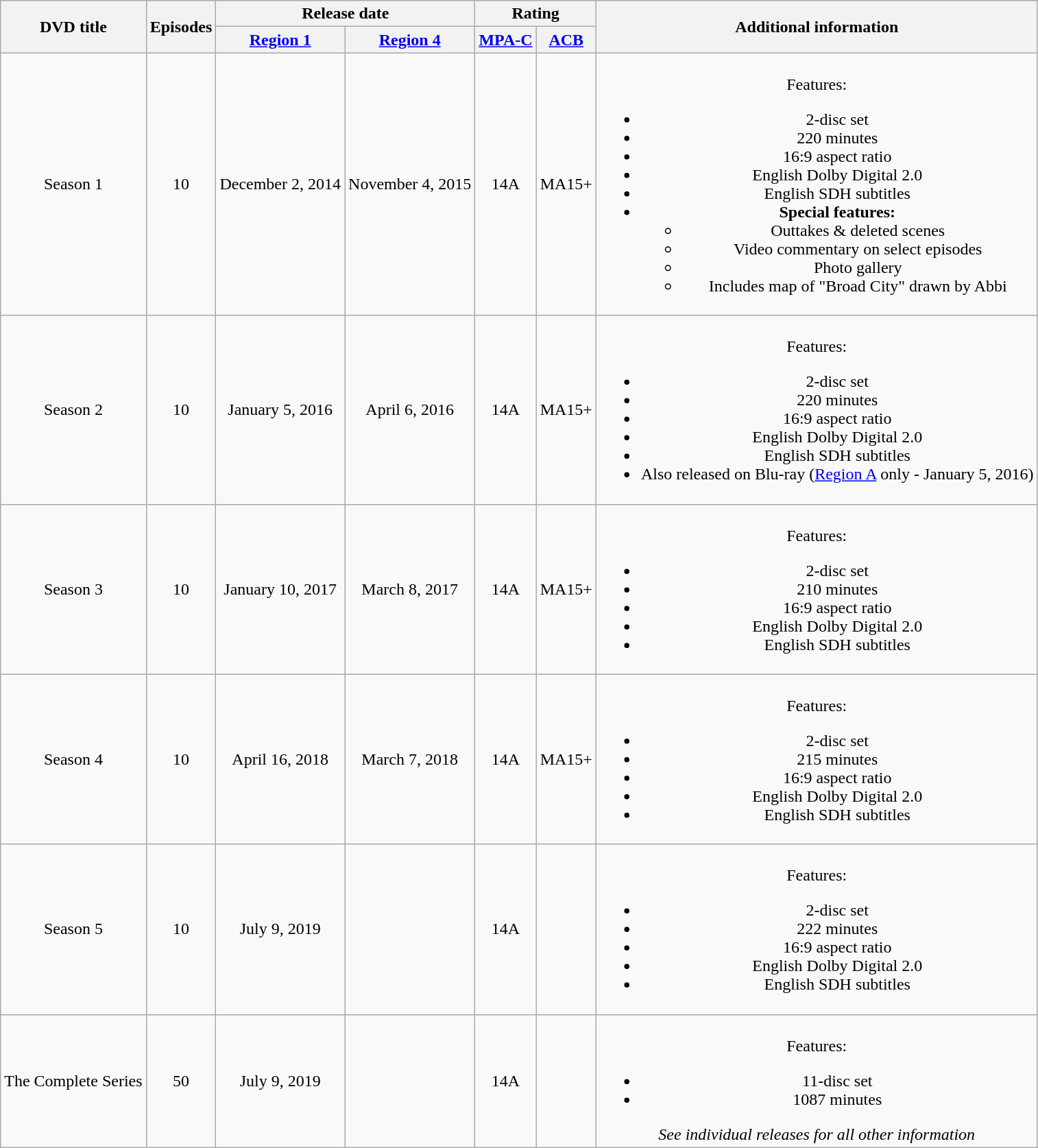<table class="wikitable" style="text-align:center;">
<tr>
<th scope="col" rowspan="2">DVD title</th>
<th scope="row" rowspan="2">Episodes</th>
<th scope="row" colspan="2">Release date</th>
<th scope="row" colspan="2">Rating</th>
<th scope="row" rowspan="2">Additional information</th>
</tr>
<tr>
<th scope="row"><a href='#'>Region 1</a></th>
<th scope="row"><a href='#'>Region 4</a></th>
<th scope="row"><a href='#'>MPA-C</a></th>
<th scope="row"><a href='#'>ACB</a></th>
</tr>
<tr>
<td scope="row">Season 1</td>
<td>10</td>
<td>December 2, 2014</td>
<td>November 4, 2015</td>
<td>14A</td>
<td>MA15+</td>
<td><br>Features:<ul><li>2-disc set</li><li>220 minutes</li><li>16:9 aspect ratio</li><li>English Dolby Digital 2.0</li><li>English SDH subtitles</li><li><strong>Special features:</strong><ul><li>Outtakes & deleted scenes</li><li>Video commentary on select episodes</li><li>Photo gallery</li><li>Includes map of "Broad City" drawn by Abbi</li></ul></li></ul></td>
</tr>
<tr>
<td scope="row">Season 2</td>
<td>10</td>
<td>January 5, 2016</td>
<td>April 6, 2016</td>
<td>14A</td>
<td>MA15+</td>
<td><br>Features:<ul><li>2-disc set</li><li>220 minutes</li><li>16:9 aspect ratio</li><li>English Dolby Digital 2.0</li><li>English SDH subtitles</li><li>Also released on Blu-ray (<a href='#'>Region A</a> only - January 5, 2016)</li></ul></td>
</tr>
<tr>
<td scope="row">Season 3</td>
<td>10</td>
<td>January 10, 2017</td>
<td>March 8, 2017</td>
<td>14A</td>
<td>MA15+</td>
<td><br>Features:<ul><li>2-disc set</li><li>210 minutes</li><li>16:9 aspect ratio</li><li>English Dolby Digital 2.0</li><li>English SDH subtitles</li></ul></td>
</tr>
<tr>
<td scope="row">Season 4</td>
<td>10</td>
<td>April 16, 2018</td>
<td>March 7, 2018</td>
<td>14A</td>
<td>MA15+</td>
<td><br>Features:<ul><li>2-disc set</li><li>215 minutes</li><li>16:9 aspect ratio</li><li>English Dolby Digital 2.0</li><li>English SDH subtitles</li></ul></td>
</tr>
<tr>
<td scope="row">Season 5</td>
<td>10</td>
<td>July 9, 2019</td>
<td></td>
<td>14A</td>
<td></td>
<td><br>Features:<ul><li>2-disc set</li><li>222 minutes</li><li>16:9 aspect ratio</li><li>English Dolby Digital 2.0</li><li>English SDH subtitles</li></ul></td>
</tr>
<tr>
<td scope="row">The Complete Series</td>
<td>50</td>
<td>July 9, 2019</td>
<td></td>
<td>14A</td>
<td></td>
<td><br>Features:<ul><li>11-disc set</li><li>1087 minutes</li></ul><em>See individual releases for all other information</em></td>
</tr>
</table>
